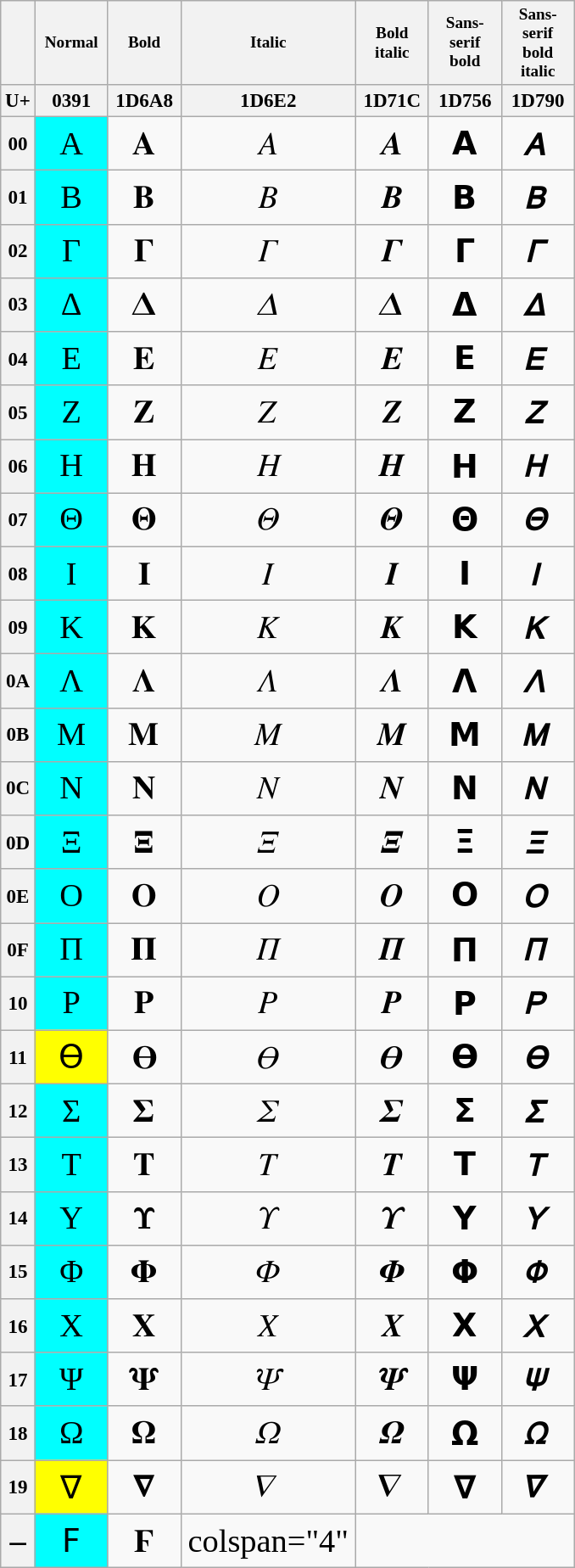<table class="wikitable" style="text-align: center; font-size: 160%;">
<tr style="font-size: 50%">
<th></th>
<th style="width:4em">Normal</th>
<th style="width:4em">Bold</th>
<th style="width:4em">Italic</th>
<th style="width:4em">Bold<br>italic</th>
<th style="width:4em">Sans-<br>serif<br>bold</th>
<th style="width:4em">Sans-<br>serif<br>bold<br>italic</th>
</tr>
<tr style="font-size: 60%">
<th>U+</th>
<th>0391</th>
<th>1D6A8</th>
<th>1D6E2</th>
<th>1D71C</th>
<th>1D756</th>
<th>1D790</th>
</tr>
<tr>
<th style="font-size:60%;">00</th>
<td style="font-family:serif; background:aqua" title="U+0391: GREEK CAPITAL LETTER ALPHA">Α</td>
<td title="U+1D6A8: MATHEMATICAL BOLD CAPITAL ALPHA">𝚨</td>
<td title="U+1D6E2: MATHEMATICAL ITALIC CAPITAL ALPHA">𝛢</td>
<td title="U+1D71C: MATHEMATICAL BOLD ITALIC CAPITAL ALPHA">𝜜</td>
<td title="U+1D756: MATHEMATICAL SANS-SERIF BOLD CAPITAL ALPHA">𝝖</td>
<td title="U+1D790: MATHEMATICAL SANS-SERIF BOLD ITALIC CAPITAL ALPHA">𝞐</td>
</tr>
<tr>
<th style="font-size:60%;">01</th>
<td style="font-family:serif; background:aqua" title="U+0392: GREEK CAPITAL LETTER BETA">Β</td>
<td title="U+1D6A9: MATHEMATICAL BOLD CAPITAL BETA">𝚩</td>
<td title="U+1D6E3: MATHEMATICAL ITALIC CAPITAL BETA">𝛣</td>
<td title="U+1D71D: MATHEMATICAL BOLD ITALIC CAPITAL BETA">𝜝</td>
<td title="U+1D757: MATHEMATICAL SANS-SERIF BOLD CAPITAL BETA">𝝗</td>
<td title="U+1D791: MATHEMATICAL SANS-SERIF BOLD ITALIC CAPITAL BETA">𝞑</td>
</tr>
<tr>
<th style="font-size:60%;">02</th>
<td style="font-family:serif; background:aqua" title="U+0393: GREEK CAPITAL LETTER GAMMA">Γ</td>
<td title="U+1D6AA: MATHEMATICAL BOLD CAPITAL GAMMA">𝚪</td>
<td title="U+1D6E4: MATHEMATICAL ITALIC CAPITAL GAMMA">𝛤</td>
<td title="U+1D71E: MATHEMATICAL BOLD ITALIC CAPITAL GAMMA">𝜞</td>
<td title="U+1D758: MATHEMATICAL SANS-SERIF BOLD CAPITAL GAMMA">𝝘</td>
<td title="U+1D792: MATHEMATICAL SANS-SERIF BOLD ITALIC CAPITAL GAMMA">𝞒</td>
</tr>
<tr>
<th style="font-size:60%;">03</th>
<td style="font-family:serif; background:aqua" title="U+0394: GREEK CAPITAL LETTER DELTA">Δ</td>
<td title="U+1D6AB: MATHEMATICAL BOLD CAPITAL DELTA">𝚫</td>
<td title="U+1D6E5: MATHEMATICAL ITALIC CAPITAL DELTA">𝛥</td>
<td title="U+1D71F: MATHEMATICAL BOLD ITALIC CAPITAL DELTA">𝜟</td>
<td title="U+1D759: MATHEMATICAL SANS-SERIF BOLD CAPITAL DELTA">𝝙</td>
<td title="U+1D793: MATHEMATICAL SANS-SERIF BOLD ITALIC CAPITAL DELTA">𝞓</td>
</tr>
<tr>
<th style="font-size:60%;">04</th>
<td style="font-family:serif; background:aqua" title="U+0395: GREEK CAPITAL LETTER EPSILON">Ε</td>
<td title="U+1D6AC: MATHEMATICAL BOLD CAPITAL EPSILON">𝚬</td>
<td title="U+1D6E6: MATHEMATICAL ITALIC CAPITAL EPSILON">𝛦</td>
<td title="U+1D720: MATHEMATICAL BOLD ITALIC CAPITAL EPSILON">𝜠</td>
<td title="U+1D75A: MATHEMATICAL SANS-SERIF BOLD CAPITAL EPSILON">𝝚</td>
<td title="U+1D794: MATHEMATICAL SANS-SERIF BOLD ITALIC CAPITAL EPSILON">𝞔</td>
</tr>
<tr>
<th style="font-size:60%;">05</th>
<td style="font-family:serif; background:aqua" title="U+0396: GREEK CAPITAL LETTER ZETA">Ζ</td>
<td title="U+1D6AD: MATHEMATICAL BOLD CAPITAL ZETA">𝚭</td>
<td title="U+1D6E7: MATHEMATICAL ITALIC CAPITAL ZETA">𝛧</td>
<td title="U+1D721: MATHEMATICAL BOLD ITALIC CAPITAL ZETA">𝜡</td>
<td title="U+1D75B: MATHEMATICAL SANS-SERIF BOLD CAPITAL ZETA">𝝛</td>
<td title="U+1D795: MATHEMATICAL SANS-SERIF BOLD ITALIC CAPITAL ZETA">𝞕</td>
</tr>
<tr>
<th style="font-size:60%;">06</th>
<td style="font-family:serif; background:aqua" title="U+0397: GREEK CAPITAL LETTER ETA">Η</td>
<td title="U+1D6AE: MATHEMATICAL BOLD CAPITAL ETA">𝚮</td>
<td title="U+1D6E8: MATHEMATICAL ITALIC CAPITAL ETA">𝛨</td>
<td title="U+1D722: MATHEMATICAL BOLD ITALIC CAPITAL ETA">𝜢</td>
<td title="U+1D75C: MATHEMATICAL SANS-SERIF BOLD CAPITAL ETA">𝝜</td>
<td title="U+1D796: MATHEMATICAL SANS-SERIF BOLD ITALIC CAPITAL ETA">𝞖</td>
</tr>
<tr>
<th style="font-size:60%;">07</th>
<td style="font-family:serif; background:aqua" title="U+0398: GREEK CAPITAL LETTER THETA">Θ</td>
<td title="U+1D6AF: MATHEMATICAL BOLD CAPITAL THETA">𝚯</td>
<td title="U+1D6E9: MATHEMATICAL ITALIC CAPITAL THETA">𝛩</td>
<td title="U+1D723: MATHEMATICAL BOLD ITALIC CAPITAL THETA">𝜣</td>
<td title="U+1D75D: MATHEMATICAL SANS-SERIF BOLD CAPITAL THETA">𝝝</td>
<td title="U+1D797: MATHEMATICAL SANS-SERIF BOLD ITALIC CAPITAL THETA">𝞗</td>
</tr>
<tr>
<th style="font-size:60%;">08</th>
<td style="font-family:serif; background:aqua" title="U+0399: GREEK CAPITAL LETTER IOTA">Ι</td>
<td title="U+1D6B0: MATHEMATICAL BOLD CAPITAL IOTA">𝚰</td>
<td title="U+1D6EA: MATHEMATICAL ITALIC CAPITAL IOTA">𝛪</td>
<td title="U+1D724: MATHEMATICAL BOLD ITALIC CAPITAL IOTA">𝜤</td>
<td title="U+1D75E: MATHEMATICAL SANS-SERIF BOLD CAPITAL IOTA">𝝞</td>
<td title="U+1D798: MATHEMATICAL SANS-SERIF BOLD ITALIC CAPITAL IOTA">𝞘</td>
</tr>
<tr>
<th style="font-size:60%;">09</th>
<td style="font-family:serif; background:aqua" title="U+039A: GREEK CAPITAL LETTER KAPPA">Κ</td>
<td title="U+1D6B1: MATHEMATICAL BOLD CAPITAL KAPPA">𝚱</td>
<td title="U+1D6EB: MATHEMATICAL ITALIC CAPITAL KAPPA">𝛫</td>
<td title="U+1D725: MATHEMATICAL BOLD ITALIC CAPITAL KAPPA">𝜥</td>
<td title="U+1D75F: MATHEMATICAL SANS-SERIF BOLD CAPITAL KAPPA">𝝟</td>
<td title="U+1D799: MATHEMATICAL SANS-SERIF BOLD ITALIC CAPITAL KAPPA">𝞙</td>
</tr>
<tr>
<th style="font-size:60%;">0A</th>
<td style="font-family:serif; background:aqua" title="U+039B: GREEK CAPITAL LETTER LAMDA">Λ</td>
<td title="U+1D6B2: MATHEMATICAL BOLD CAPITAL LAMDA">𝚲</td>
<td title="U+1D6EC: MATHEMATICAL ITALIC CAPITAL LAMDA">𝛬</td>
<td title="U+1D726: MATHEMATICAL BOLD ITALIC CAPITAL LAMDA">𝜦</td>
<td title="U+1D760: MATHEMATICAL SANS-SERIF BOLD CAPITAL LAMDA">𝝠</td>
<td title="U+1D79A: MATHEMATICAL SANS-SERIF BOLD ITALIC CAPITAL LAMDA">𝞚</td>
</tr>
<tr>
<th style="font-size:60%;">0B</th>
<td style="font-family:serif; background:aqua" title="U+039C: GREEK CAPITAL LETTER MU">Μ</td>
<td title="U+1D6B3: MATHEMATICAL BOLD CAPITAL MU">𝚳</td>
<td title="U+1D6ED: MATHEMATICAL ITALIC CAPITAL MU">𝛭</td>
<td title="U+1D727: MATHEMATICAL BOLD ITALIC CAPITAL MU">𝜧</td>
<td title="U+1D761: MATHEMATICAL SANS-SERIF BOLD CAPITAL MU">𝝡</td>
<td title="U+1D79B: MATHEMATICAL SANS-SERIF BOLD ITALIC CAPITAL MU">𝞛</td>
</tr>
<tr>
<th style="font-size:60%;">0C</th>
<td style="font-family:serif; background:aqua" title="U+039D: GREEK CAPITAL LETTER NU">Ν</td>
<td title="U+1D6B4: MATHEMATICAL BOLD CAPITAL NU">𝚴</td>
<td title="U+1D6EE: MATHEMATICAL ITALIC CAPITAL NU">𝛮</td>
<td title="U+1D728: MATHEMATICAL BOLD ITALIC CAPITAL NU">𝜨</td>
<td title="U+1D762: MATHEMATICAL SANS-SERIF BOLD CAPITAL NU">𝝢</td>
<td title="U+1D79C: MATHEMATICAL SANS-SERIF BOLD ITALIC CAPITAL NU">𝞜</td>
</tr>
<tr>
<th style="font-size:60%;">0D</th>
<td style="font-family:serif; background:aqua" title="U+039E: GREEK CAPITAL LETTER XI">Ξ</td>
<td title="U+1D6B5: MATHEMATICAL BOLD CAPITAL XI">𝚵</td>
<td title="U+1D6EF: MATHEMATICAL ITALIC CAPITAL XI">𝛯</td>
<td title="U+1D729: MATHEMATICAL BOLD ITALIC CAPITAL XI">𝜩</td>
<td title="U+1D763: MATHEMATICAL SANS-SERIF BOLD CAPITAL XI">𝝣</td>
<td title="U+1D79D: MATHEMATICAL SANS-SERIF BOLD ITALIC CAPITAL XI">𝞝</td>
</tr>
<tr>
<th style="font-size:60%;">0E</th>
<td style="font-family:serif; background:aqua" title="U+039F: GREEK CAPITAL LETTER OMICRON">Ο</td>
<td title="U+1D6B6: MATHEMATICAL BOLD CAPITAL OMICRON">𝚶</td>
<td title="U+1D6F0: MATHEMATICAL ITALIC CAPITAL OMICRON">𝛰</td>
<td title="U+1D72A: MATHEMATICAL BOLD ITALIC CAPITAL OMICRON">𝜪</td>
<td title="U+1D764: MATHEMATICAL SANS-SERIF BOLD CAPITAL OMICRON">𝝤</td>
<td title="U+1D79E: MATHEMATICAL SANS-SERIF BOLD ITALIC CAPITAL OMICRON">𝞞</td>
</tr>
<tr>
<th style="font-size:60%;">0F</th>
<td style="font-family:serif; background:aqua" title="U+03A0: GREEK CAPITAL LETTER PI">Π</td>
<td title="U+1D6B7: MATHEMATICAL BOLD CAPITAL PI">𝚷</td>
<td title="U+1D6F1: MATHEMATICAL ITALIC CAPITAL PI">𝛱</td>
<td title="U+1D72B: MATHEMATICAL BOLD ITALIC CAPITAL PI">𝜫</td>
<td title="U+1D765: MATHEMATICAL SANS-SERIF BOLD CAPITAL PI">𝝥</td>
<td title="U+1D79F: MATHEMATICAL SANS-SERIF BOLD ITALIC CAPITAL PI">𝞟</td>
</tr>
<tr>
<th style="font-size:60%;">10</th>
<td style="font-family:serif; background:aqua" title="U+03A1: GREEK CAPITAL LETTER RHO">Ρ</td>
<td title="U+1D6B8: MATHEMATICAL BOLD CAPITAL RHO">𝚸</td>
<td title="U+1D6F2: MATHEMATICAL ITALIC CAPITAL RHO">𝛲</td>
<td title="U+1D72C: MATHEMATICAL BOLD ITALIC CAPITAL RHO">𝜬</td>
<td title="U+1D766: MATHEMATICAL SANS-SERIF BOLD CAPITAL RHO">𝝦</td>
<td title="U+1D7A0: MATHEMATICAL SANS-SERIF BOLD ITALIC CAPITAL RHO">𝞠</td>
</tr>
<tr>
<th style="font-size:60%;">11</th>
<td style="font-family:serif; background:yellow" title="U+03F4: GREEK CAPITAL THETA SYMBOL">ϴ</td>
<td title="U+1D6B9: MATHEMATICAL BOLD CAPITAL THETA SYMBOL">𝚹</td>
<td title="U+1D6F3: MATHEMATICAL ITALIC CAPITAL THETA SYMBOL">𝛳</td>
<td title="U+1D72D: MATHEMATICAL BOLD ITALIC CAPITAL THETA SYMBOL">𝜭</td>
<td title="U+1D767: MATHEMATICAL SANS-SERIF BOLD CAPITAL THETA SYMBOL">𝝧</td>
<td title="U+1D7A1: MATHEMATICAL SANS-SERIF BOLD ITALIC CAPITAL THETA SYMBOL">𝞡</td>
</tr>
<tr>
<th style="font-size:60%;">12</th>
<td style="font-family:serif; background:aqua" title="U+03A3: GREEK CAPITAL LETTER SIGMA">Σ</td>
<td title="U+1D6BA: MATHEMATICAL BOLD CAPITAL SIGMA">𝚺</td>
<td title="U+1D6F4: MATHEMATICAL ITALIC CAPITAL SIGMA">𝛴</td>
<td title="U+1D72E: MATHEMATICAL BOLD ITALIC CAPITAL SIGMA">𝜮</td>
<td title="U+1D768: MATHEMATICAL SANS-SERIF BOLD CAPITAL SIGMA">𝝨</td>
<td title="U+1D7A2: MATHEMATICAL SANS-SERIF BOLD ITALIC CAPITAL SIGMA">𝞢</td>
</tr>
<tr>
<th style="font-size:60%;">13</th>
<td style="font-family:serif; background:aqua" title="U+03A4: GREEK CAPITAL LETTER TAU">Τ</td>
<td title="U+1D6BB: MATHEMATICAL BOLD CAPITAL TAU">𝚻</td>
<td title="U+1D6F5: MATHEMATICAL ITALIC CAPITAL TAU">𝛵</td>
<td title="U+1D72F: MATHEMATICAL BOLD ITALIC CAPITAL TAU">𝜯</td>
<td title="U+1D769: MATHEMATICAL SANS-SERIF BOLD CAPITAL TAU">𝝩</td>
<td title="U+1D7A3: MATHEMATICAL SANS-SERIF BOLD ITALIC CAPITAL TAU">𝞣</td>
</tr>
<tr>
<th style="font-size:60%;">14</th>
<td style="font-family:serif; background:aqua" title="U+03A5: GREEK CAPITAL LETTER UPSILON">Υ</td>
<td title="U+1D6BC: MATHEMATICAL BOLD CAPITAL UPSILON">𝚼</td>
<td title="U+1D6F6: MATHEMATICAL ITALIC CAPITAL UPSILON">𝛶</td>
<td title="U+1D730: MATHEMATICAL BOLD ITALIC CAPITAL UPSILON">𝜰</td>
<td title="U+1D76A: MATHEMATICAL SANS-SERIF BOLD CAPITAL UPSILON">𝝪</td>
<td title="U+1D7A4: MATHEMATICAL SANS-SERIF BOLD ITALIC CAPITAL UPSILON">𝞤</td>
</tr>
<tr>
<th style="font-size:60%;">15</th>
<td style="font-family:serif; background:aqua" title="U+03A6: GREEK CAPITAL LETTER PHI">Φ</td>
<td title="U+1D6BD: MATHEMATICAL BOLD CAPITAL PHI">𝚽</td>
<td title="U+1D6F7: MATHEMATICAL ITALIC CAPITAL PHI">𝛷</td>
<td title="U+1D731: MATHEMATICAL BOLD ITALIC CAPITAL PHI">𝜱</td>
<td title="U+1D76B: MATHEMATICAL SANS-SERIF BOLD CAPITAL PHI">𝝫</td>
<td title="U+1D7A5: MATHEMATICAL SANS-SERIF BOLD ITALIC CAPITAL PHI">𝞥</td>
</tr>
<tr>
<th style="font-size:60%;">16</th>
<td style="font-family:serif; background:aqua" title="U+03A7: GREEK CAPITAL LETTER CHI">Χ</td>
<td title="U+1D6BE: MATHEMATICAL BOLD CAPITAL CHI">𝚾</td>
<td title="U+1D6F8: MATHEMATICAL ITALIC CAPITAL CHI">𝛸</td>
<td title="U+1D732: MATHEMATICAL BOLD ITALIC CAPITAL CHI">𝜲</td>
<td title="U+1D76C: MATHEMATICAL SANS-SERIF BOLD CAPITAL CHI">𝝬</td>
<td title="U+1D7A6: MATHEMATICAL SANS-SERIF BOLD ITALIC CAPITAL CHI">𝞦</td>
</tr>
<tr>
<th style="font-size:60%;">17</th>
<td style="font-family:serif; background:aqua" title="U+03A8: GREEK CAPITAL LETTER PSI">Ψ</td>
<td title="U+1D6BF: MATHEMATICAL BOLD CAPITAL PSI">𝚿</td>
<td title="U+1D6F9: MATHEMATICAL ITALIC CAPITAL PSI">𝛹</td>
<td title="U+1D733: MATHEMATICAL BOLD ITALIC CAPITAL PSI">𝜳</td>
<td title="U+1D76D: MATHEMATICAL SANS-SERIF BOLD CAPITAL PSI">𝝭</td>
<td title="U+1D7A7: MATHEMATICAL SANS-SERIF BOLD ITALIC CAPITAL PSI">𝞧</td>
</tr>
<tr>
<th style="font-size:60%;">18</th>
<td style="font-family:serif; background:aqua" title="U+03A9: GREEK CAPITAL LETTER OMEGA">Ω</td>
<td title="U+1D6C0: MATHEMATICAL BOLD CAPITAL OMEGA">𝛀</td>
<td title="U+1D6FA: MATHEMATICAL ITALIC CAPITAL OMEGA">𝛺</td>
<td title="U+1D734: MATHEMATICAL BOLD ITALIC CAPITAL OMEGA">𝜴</td>
<td title="U+1D76E: MATHEMATICAL SANS-SERIF BOLD CAPITAL OMEGA">𝝮</td>
<td title="U+1D7A8: MATHEMATICAL SANS-SERIF BOLD ITALIC CAPITAL OMEGA">𝞨</td>
</tr>
<tr>
<th style="font-size:60%;">19</th>
<td style="font-family:serif; background:yellow" title="U+2207: NABLA">∇</td>
<td title="U+1D6C1: MATHEMATICAL BOLD NABLA">𝛁</td>
<td title="U+1D6FB: MATHEMATICAL ITALIC NABLA">𝛻</td>
<td title="U+1D735: MATHEMATICAL BOLD ITALIC NABLA">𝜵</td>
<td title="U+1D76F: MATHEMATICAL SANS-SERIF BOLD NABLA">𝝯</td>
<td title="U+1D7A9: MATHEMATICAL SANS-SERIF BOLD ITALIC NABLA">𝞩</td>
</tr>
<tr>
<th>–</th>
<td style="font-family:serif; background:aqua" title="U+03DC: GREEK LETTER DIGAMMA">Ϝ</td>
<td title="U+1D7CA: MATHEMATICAL BOLD CAPITAL DIGAMMA">𝟊</td>
<td>colspan="4" </td>
</tr>
</table>
